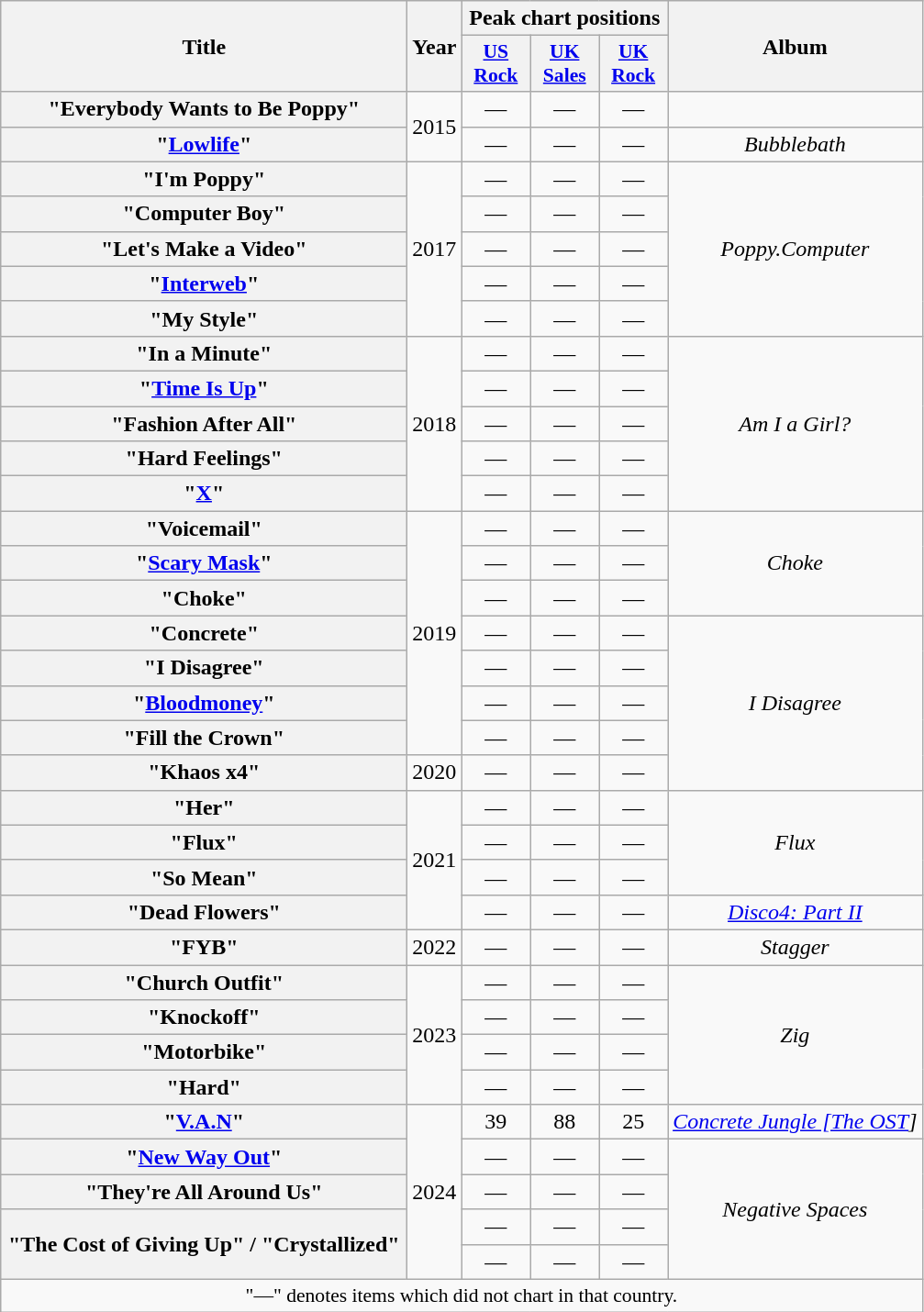<table class="wikitable plainrowheaders" style="text-align:center;">
<tr>
<th scope="col" rowspan="2" style="width:18em;">Title</th>
<th scope="col" rowspan="2">Year</th>
<th colspan="3" scope="col">Peak chart positions</th>
<th scope="col" rowspan="2">Album</th>
</tr>
<tr>
<th scope="col" style="width:3em;font-size:90%;"><a href='#'>US<br>Rock</a><br></th>
<th scope="col" style="width:3em;font-size:90%;"><a href='#'>UK<br>Sales</a><br></th>
<th scope="col" style="width:3em;font-size:90%;"><a href='#'>UK<br>Rock</a><br></th>
</tr>
<tr>
<th scope="row">"Everybody Wants to Be Poppy"</th>
<td rowspan="2">2015</td>
<td>—</td>
<td>—</td>
<td>—</td>
<td></td>
</tr>
<tr>
<th scope="row">"<a href='#'>Lowlife</a>"</th>
<td>—</td>
<td>—</td>
<td>—</td>
<td><em>Bubblebath</em></td>
</tr>
<tr>
<th scope="row">"I'm Poppy"</th>
<td rowspan="5">2017</td>
<td>—</td>
<td>—</td>
<td>—</td>
<td rowspan="5"><em>Poppy.Computer</em></td>
</tr>
<tr>
<th scope="row">"Computer Boy"</th>
<td>—</td>
<td>—</td>
<td>—</td>
</tr>
<tr>
<th scope="row">"Let's Make a Video"</th>
<td>—</td>
<td>—</td>
<td>—</td>
</tr>
<tr>
<th scope="row">"<a href='#'>Interweb</a>"</th>
<td>—</td>
<td>—</td>
<td>—</td>
</tr>
<tr>
<th scope="row">"My Style"<br></th>
<td>—</td>
<td>—</td>
<td>—</td>
</tr>
<tr>
<th scope="row">"In a Minute"</th>
<td rowspan="5">2018</td>
<td>—</td>
<td>—</td>
<td>—</td>
<td rowspan="5"><em>Am I a Girl?</em></td>
</tr>
<tr>
<th scope="row">"<a href='#'>Time Is Up</a>"<br></th>
<td>—</td>
<td>—</td>
<td>—</td>
</tr>
<tr>
<th scope="row">"Fashion After All"</th>
<td>—</td>
<td>—</td>
<td>—</td>
</tr>
<tr>
<th scope="row">"Hard Feelings"</th>
<td>—</td>
<td>—</td>
<td>—</td>
</tr>
<tr>
<th scope="row">"<a href='#'>X</a>"</th>
<td>—</td>
<td>—</td>
<td>—</td>
</tr>
<tr>
<th scope="row">"Voicemail"</th>
<td rowspan="7">2019</td>
<td>—</td>
<td>—</td>
<td>—</td>
<td rowspan="3"><em>Choke</em></td>
</tr>
<tr>
<th scope="row">"<a href='#'>Scary Mask</a>"<br></th>
<td>—</td>
<td>—</td>
<td>—</td>
</tr>
<tr>
<th scope="row">"Choke"</th>
<td>—</td>
<td>—</td>
<td>—</td>
</tr>
<tr>
<th scope="row">"Concrete"</th>
<td>—</td>
<td>—</td>
<td>—</td>
<td rowspan="5"><em>I Disagree</em></td>
</tr>
<tr>
<th scope="row">"I Disagree"</th>
<td>—</td>
<td>—</td>
<td>—</td>
</tr>
<tr>
<th scope="row">"<a href='#'>Bloodmoney</a>"</th>
<td>—</td>
<td>—</td>
<td>—</td>
</tr>
<tr>
<th scope="row">"Fill the Crown"</th>
<td>—</td>
<td>—</td>
<td>—</td>
</tr>
<tr>
<th scope="row">"Khaos x4"</th>
<td>2020</td>
<td>—</td>
<td>—</td>
<td>—</td>
</tr>
<tr>
<th scope="row">"Her"</th>
<td rowspan="4">2021</td>
<td>—</td>
<td>—</td>
<td>—</td>
<td rowspan="3"><em>Flux</em></td>
</tr>
<tr>
<th scope="row">"Flux"</th>
<td>—</td>
<td>—</td>
<td>—</td>
</tr>
<tr>
<th scope="row">"So Mean"</th>
<td>—</td>
<td>—</td>
<td>—</td>
</tr>
<tr>
<th scope="row">"Dead Flowers"<br></th>
<td>—</td>
<td>—</td>
<td>—</td>
<td><em><a href='#'>Disco4: Part II</a></em></td>
</tr>
<tr>
<th scope="row">"FYB"</th>
<td>2022</td>
<td>—</td>
<td>—</td>
<td>—</td>
<td><em>Stagger</em></td>
</tr>
<tr>
<th scope="row">"Church Outfit"</th>
<td rowspan="4">2023</td>
<td>—</td>
<td>—</td>
<td>—</td>
<td rowspan="4"><em>Zig</em></td>
</tr>
<tr>
<th scope="row">"Knockoff"</th>
<td>—</td>
<td>—</td>
<td>—</td>
</tr>
<tr>
<th scope="row">"Motorbike"</th>
<td>—</td>
<td>—</td>
<td>—</td>
</tr>
<tr>
<th scope="row">"Hard"</th>
<td>—</td>
<td>—</td>
<td>—</td>
</tr>
<tr>
<th scope="row">"<a href='#'>V.A.N</a>"<br></th>
<td rowspan="5">2024</td>
<td>39</td>
<td>88</td>
<td>25</td>
<td><em><a href='#'>Concrete Jungle [The OST</a>]</em></td>
</tr>
<tr>
<th scope="row">"<a href='#'>New Way Out</a>"</th>
<td>—</td>
<td>—</td>
<td>—</td>
<td rowspan="4"><em>Negative Spaces</em></td>
</tr>
<tr>
<th scope="row">"They're All Around Us"</th>
<td>—</td>
<td>—</td>
<td>—</td>
</tr>
<tr>
<th scope="row" rowspan="2">"The Cost of Giving Up" / "Crystallized"</th>
<td>—</td>
<td>—</td>
<td>—</td>
</tr>
<tr>
<td>—</td>
<td>—</td>
<td>—</td>
</tr>
<tr>
<td colspan="6" style="font-size:90%">"—" denotes items which did not chart in that country.</td>
</tr>
</table>
